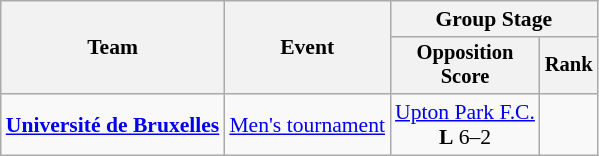<table class="wikitable" style="font-size:90%">
<tr>
<th rowspan=2>Team</th>
<th rowspan=2>Event</th>
<th colspan=3>Group Stage</th>
</tr>
<tr style="font-size:95%">
<th>Opposition<br>Score</th>
<th>Rank</th>
</tr>
<tr align=center>
<td align=left><strong><a href='#'>Université de Bruxelles</a></strong></td>
<td align=left><a href='#'>Men's tournament</a></td>
<td><a href='#'>Upton Park F.C.</a><br><strong>L</strong> 6–2</td>
<td></td>
</tr>
</table>
